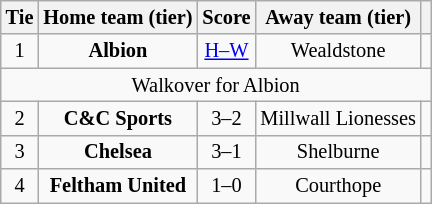<table class="wikitable" style="text-align:center; font-size:85%">
<tr>
<th>Tie</th>
<th>Home team (tier)</th>
<th>Score</th>
<th>Away team (tier)</th>
<th></th>
</tr>
<tr>
<td align="center">1</td>
<td><strong>Albion</strong></td>
<td align="center"><a href='#'>H–W</a></td>
<td>Wealdstone</td>
<td></td>
</tr>
<tr>
<td colspan="5" align="center">Walkover for Albion</td>
</tr>
<tr>
<td align="center">2</td>
<td><strong>C&C Sports</strong></td>
<td align="center">3–2</td>
<td>Millwall Lionesses</td>
<td></td>
</tr>
<tr>
<td align="center">3</td>
<td><strong>Chelsea</strong></td>
<td align="center">3–1</td>
<td>Shelburne</td>
<td></td>
</tr>
<tr>
<td align="center">4</td>
<td><strong>Feltham United</strong></td>
<td align="center">1–0</td>
<td>Courthope</td>
<td></td>
</tr>
</table>
